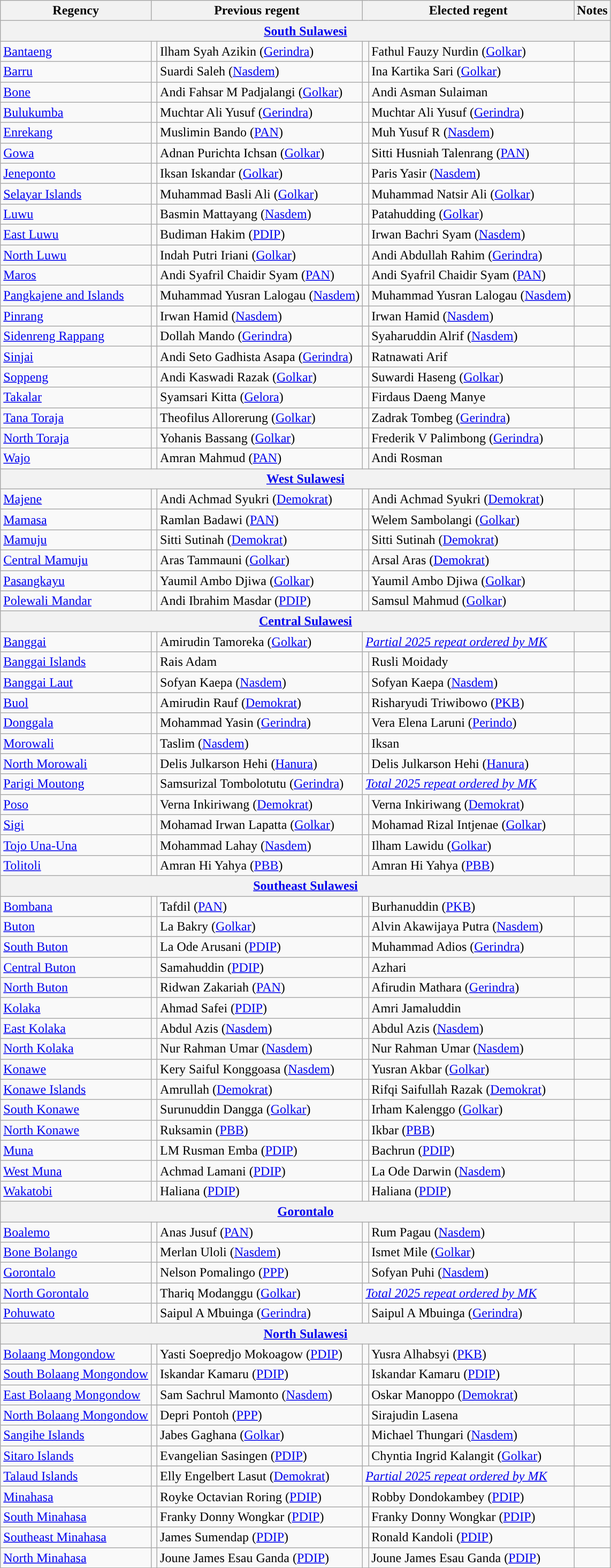<table class="wikitable">
<tr>
<th>Regency</th>
<th colspan=2>Previous regent</th>
<th colspan=2>Elected regent</th>
<th>Notes</th>
</tr>
<tr>
<th colspan=6><a href='#'>South Sulawesi</a></th>
</tr>
<tr>
<td><a href='#'>Bantaeng</a></td>
<td style="background:"></td>
<td>Ilham Syah Azikin (<a href='#'>Gerindra</a>)</td>
<td style="background:"></td>
<td>Fathul Fauzy Nurdin (<a href='#'>Golkar</a>)</td>
<td></td>
</tr>
<tr>
<td><a href='#'>Barru</a></td>
<td style="background:"></td>
<td>Suardi Saleh (<a href='#'>Nasdem</a>)</td>
<td style="background:"></td>
<td>Ina Kartika Sari (<a href='#'>Golkar</a>)</td>
<td></td>
</tr>
<tr>
<td><a href='#'>Bone</a></td>
<td style="background:"></td>
<td>Andi Fahsar M Padjalangi (<a href='#'>Golkar</a>)</td>
<td style="background:"></td>
<td>Andi Asman Sulaiman</td>
<td></td>
</tr>
<tr>
<td><a href='#'>Bulukumba</a></td>
<td style="background:"></td>
<td>Muchtar Ali Yusuf (<a href='#'>Gerindra</a>)</td>
<td style="background:"></td>
<td>Muchtar Ali Yusuf (<a href='#'>Gerindra</a>)</td>
<td></td>
</tr>
<tr>
<td><a href='#'>Enrekang</a></td>
<td style="background:"></td>
<td>Muslimin Bando (<a href='#'>PAN</a>)</td>
<td style="background:"></td>
<td>Muh Yusuf R (<a href='#'>Nasdem</a>)</td>
<td></td>
</tr>
<tr>
<td><a href='#'>Gowa</a></td>
<td style="background:"></td>
<td>Adnan Purichta Ichsan (<a href='#'>Golkar</a>)</td>
<td style="background:"></td>
<td>Sitti Husniah Talenrang (<a href='#'>PAN</a>)</td>
<td></td>
</tr>
<tr>
<td><a href='#'>Jeneponto</a></td>
<td style="background:"></td>
<td>Iksan Iskandar (<a href='#'>Golkar</a>)</td>
<td style="background:"></td>
<td>Paris Yasir (<a href='#'>Nasdem</a>)</td>
<td></td>
</tr>
<tr>
<td><a href='#'>Selayar Islands</a></td>
<td style="background:"></td>
<td>Muhammad Basli Ali (<a href='#'>Golkar</a>)</td>
<td style="background:"></td>
<td>Muhammad Natsir Ali (<a href='#'>Golkar</a>)</td>
<td></td>
</tr>
<tr>
<td><a href='#'>Luwu</a></td>
<td style="background:"></td>
<td>Basmin Mattayang (<a href='#'>Nasdem</a>)</td>
<td style="background:"></td>
<td>Patahudding (<a href='#'>Golkar</a>)</td>
<td></td>
</tr>
<tr>
<td><a href='#'>East Luwu</a></td>
<td style="background:"></td>
<td>Budiman Hakim (<a href='#'>PDIP</a>)</td>
<td style="background:"></td>
<td>Irwan Bachri Syam (<a href='#'>Nasdem</a>)</td>
<td></td>
</tr>
<tr>
<td><a href='#'>North Luwu</a></td>
<td style="background:"></td>
<td>Indah Putri Iriani (<a href='#'>Golkar</a>)</td>
<td style="background:"></td>
<td>Andi Abdullah Rahim (<a href='#'>Gerindra</a>)</td>
<td></td>
</tr>
<tr>
<td><a href='#'>Maros</a></td>
<td style="background:"></td>
<td>Andi Syafril Chaidir Syam (<a href='#'>PAN</a>)</td>
<td style="background:"></td>
<td>Andi Syafril Chaidir Syam (<a href='#'>PAN</a>)</td>
<td></td>
</tr>
<tr>
<td><a href='#'>Pangkajene and Islands</a></td>
<td style="background:"></td>
<td>Muhammad Yusran Lalogau (<a href='#'>Nasdem</a>)</td>
<td style="background:"></td>
<td>Muhammad Yusran Lalogau (<a href='#'>Nasdem</a>)</td>
<td></td>
</tr>
<tr>
<td><a href='#'>Pinrang</a></td>
<td style="background:"></td>
<td>Irwan Hamid (<a href='#'>Nasdem</a>)</td>
<td style="background:"></td>
<td>Irwan Hamid (<a href='#'>Nasdem</a>)</td>
<td></td>
</tr>
<tr>
<td><a href='#'>Sidenreng Rappang</a></td>
<td style="background:"></td>
<td>Dollah Mando (<a href='#'>Gerindra</a>)</td>
<td style="background:"></td>
<td>Syaharuddin Alrif (<a href='#'>Nasdem</a>)</td>
<td></td>
</tr>
<tr>
<td><a href='#'>Sinjai</a></td>
<td style="background:"></td>
<td>Andi Seto Gadhista Asapa (<a href='#'>Gerindra</a>)</td>
<td style="background:"></td>
<td>Ratnawati Arif</td>
<td></td>
</tr>
<tr>
<td><a href='#'>Soppeng</a></td>
<td style="background:"></td>
<td>Andi Kaswadi Razak (<a href='#'>Golkar</a>)</td>
<td style="background:"></td>
<td>Suwardi Haseng (<a href='#'>Golkar</a>)</td>
<td></td>
</tr>
<tr>
<td><a href='#'>Takalar</a></td>
<td style="background:"></td>
<td>Syamsari Kitta (<a href='#'>Gelora</a>)</td>
<td style="background:"></td>
<td>Firdaus Daeng Manye</td>
<td></td>
</tr>
<tr>
<td><a href='#'>Tana Toraja</a></td>
<td style="background:"></td>
<td>Theofilus Allorerung (<a href='#'>Golkar</a>)</td>
<td style="background:"></td>
<td>Zadrak Tombeg (<a href='#'>Gerindra</a>)</td>
<td></td>
</tr>
<tr>
<td><a href='#'>North Toraja</a></td>
<td style="background:"></td>
<td>Yohanis Bassang (<a href='#'>Golkar</a>)</td>
<td style="background:"></td>
<td>Frederik V Palimbong (<a href='#'>Gerindra</a>)</td>
<td></td>
</tr>
<tr>
<td><a href='#'>Wajo</a></td>
<td style="background:"></td>
<td>Amran Mahmud (<a href='#'>PAN</a>)</td>
<td style="background:"></td>
<td>Andi Rosman</td>
<td></td>
</tr>
<tr>
<th colspan=6><a href='#'>West Sulawesi</a></th>
</tr>
<tr>
<td><a href='#'>Majene</a></td>
<td style="background:"></td>
<td>Andi Achmad Syukri (<a href='#'>Demokrat</a>)</td>
<td style="background:"></td>
<td>Andi Achmad Syukri (<a href='#'>Demokrat</a>)</td>
<td></td>
</tr>
<tr>
<td><a href='#'>Mamasa</a></td>
<td style="background:"></td>
<td>Ramlan Badawi (<a href='#'>PAN</a>)</td>
<td style="background:"></td>
<td>Welem Sambolangi (<a href='#'>Golkar</a>)</td>
<td></td>
</tr>
<tr>
<td><a href='#'>Mamuju</a></td>
<td style="background:"></td>
<td>Sitti Sutinah (<a href='#'>Demokrat</a>)</td>
<td style="background:"></td>
<td>Sitti Sutinah (<a href='#'>Demokrat</a>)</td>
<td></td>
</tr>
<tr>
<td><a href='#'>Central Mamuju</a></td>
<td style="background:"></td>
<td>Aras Tammauni (<a href='#'>Golkar</a>)</td>
<td style="background:"></td>
<td>Arsal Aras (<a href='#'>Demokrat</a>)</td>
<td></td>
</tr>
<tr>
<td><a href='#'>Pasangkayu</a></td>
<td style="background:"></td>
<td>Yaumil Ambo Djiwa (<a href='#'>Golkar</a>)</td>
<td style="background:"></td>
<td>Yaumil Ambo Djiwa (<a href='#'>Golkar</a>)</td>
<td></td>
</tr>
<tr>
<td><a href='#'>Polewali Mandar</a></td>
<td style="background:"></td>
<td>Andi Ibrahim Masdar (<a href='#'>PDIP</a>)</td>
<td style="background:"></td>
<td>Samsul Mahmud (<a href='#'>Golkar</a>)</td>
<td></td>
</tr>
<tr>
<th colspan=6><a href='#'>Central Sulawesi</a></th>
</tr>
<tr>
<td><a href='#'>Banggai</a></td>
<td style="background:"></td>
<td>Amirudin Tamoreka (<a href='#'>Golkar</a>)</td>
<td colspan=2><em><a href='#'>Partial 2025 repeat ordered by MK</a></em></td>
<td></td>
</tr>
<tr>
<td><a href='#'>Banggai Islands</a></td>
<td style="background:"></td>
<td>Rais Adam</td>
<td style="background:"></td>
<td>Rusli Moidady</td>
<td></td>
</tr>
<tr>
<td><a href='#'>Banggai Laut</a></td>
<td style="background:"></td>
<td>Sofyan Kaepa (<a href='#'>Nasdem</a>)</td>
<td style="background:"></td>
<td>Sofyan Kaepa (<a href='#'>Nasdem</a>)</td>
<td></td>
</tr>
<tr>
<td><a href='#'>Buol</a></td>
<td style="background:"></td>
<td>Amirudin Rauf (<a href='#'>Demokrat</a>)</td>
<td style="background:"></td>
<td>Risharyudi Triwibowo (<a href='#'>PKB</a>)</td>
<td></td>
</tr>
<tr>
<td><a href='#'>Donggala</a></td>
<td style="background:"></td>
<td>Mohammad Yasin (<a href='#'>Gerindra</a>)</td>
<td style="background:"></td>
<td>Vera Elena Laruni (<a href='#'>Perindo</a>)</td>
<td></td>
</tr>
<tr>
<td><a href='#'>Morowali</a></td>
<td style="background:"></td>
<td>Taslim (<a href='#'>Nasdem</a>)</td>
<td style="background:"></td>
<td>Iksan</td>
<td></td>
</tr>
<tr>
<td><a href='#'>North Morowali</a></td>
<td style="background:"></td>
<td>Delis Julkarson Hehi (<a href='#'>Hanura</a>)</td>
<td style="background:"></td>
<td>Delis Julkarson Hehi (<a href='#'>Hanura</a>)</td>
<td></td>
</tr>
<tr>
<td><a href='#'>Parigi Moutong</a></td>
<td style="background:"></td>
<td>Samsurizal Tombolotutu (<a href='#'>Gerindra</a>)</td>
<td colspan=2><em><a href='#'>Total 2025 repeat ordered by MK</a></em></td>
<td></td>
</tr>
<tr>
<td><a href='#'>Poso</a></td>
<td style="background:"></td>
<td>Verna Inkiriwang (<a href='#'>Demokrat</a>)</td>
<td style="background:"></td>
<td>Verna Inkiriwang (<a href='#'>Demokrat</a>)</td>
<td></td>
</tr>
<tr>
<td><a href='#'>Sigi</a></td>
<td style="background:"></td>
<td>Mohamad Irwan Lapatta (<a href='#'>Golkar</a>)</td>
<td style="background:"></td>
<td>Mohamad Rizal Intjenae (<a href='#'>Golkar</a>)</td>
<td></td>
</tr>
<tr>
<td><a href='#'>Tojo Una-Una</a></td>
<td style="background:"></td>
<td>Mohammad Lahay (<a href='#'>Nasdem</a>)</td>
<td style="background:"></td>
<td>Ilham Lawidu (<a href='#'>Golkar</a>)</td>
<td></td>
</tr>
<tr>
<td><a href='#'>Tolitoli</a></td>
<td style="background:"></td>
<td>Amran Hi Yahya (<a href='#'>PBB</a>)</td>
<td style="background:"></td>
<td>Amran Hi Yahya (<a href='#'>PBB</a>)</td>
<td></td>
</tr>
<tr>
<th colspan=6><a href='#'>Southeast Sulawesi</a></th>
</tr>
<tr>
<td><a href='#'>Bombana</a></td>
<td style="background:"></td>
<td>Tafdil (<a href='#'>PAN</a>)</td>
<td style="background:"></td>
<td>Burhanuddin (<a href='#'>PKB</a>)</td>
<td></td>
</tr>
<tr>
<td><a href='#'>Buton</a></td>
<td style="background:"></td>
<td>La Bakry (<a href='#'>Golkar</a>)</td>
<td style="background:"></td>
<td>Alvin Akawijaya Putra (<a href='#'>Nasdem</a>)</td>
<td></td>
</tr>
<tr>
<td><a href='#'>South Buton</a></td>
<td style="background:"></td>
<td>La Ode Arusani (<a href='#'>PDIP</a>)</td>
<td style="background:"></td>
<td>Muhammad Adios (<a href='#'>Gerindra</a>)</td>
<td></td>
</tr>
<tr>
<td><a href='#'>Central Buton</a></td>
<td style="background:"></td>
<td>Samahuddin (<a href='#'>PDIP</a>)</td>
<td style="background:"></td>
<td>Azhari</td>
<td></td>
</tr>
<tr>
<td><a href='#'>North Buton</a></td>
<td style="background:"></td>
<td>Ridwan Zakariah (<a href='#'>PAN</a>)</td>
<td style="background:"></td>
<td>Afirudin Mathara (<a href='#'>Gerindra</a>)</td>
<td></td>
</tr>
<tr>
<td><a href='#'>Kolaka</a></td>
<td style="background:"></td>
<td>Ahmad Safei (<a href='#'>PDIP</a>)</td>
<td style="background:"></td>
<td>Amri Jamaluddin</td>
<td></td>
</tr>
<tr>
<td><a href='#'>East Kolaka</a></td>
<td style="background:"></td>
<td>Abdul Azis (<a href='#'>Nasdem</a>)</td>
<td style="background:"></td>
<td>Abdul Azis (<a href='#'>Nasdem</a>)</td>
<td></td>
</tr>
<tr>
<td><a href='#'>North Kolaka</a></td>
<td style="background:"></td>
<td>Nur Rahman Umar (<a href='#'>Nasdem</a>)</td>
<td style="background:"></td>
<td>Nur Rahman Umar (<a href='#'>Nasdem</a>)</td>
<td></td>
</tr>
<tr>
<td><a href='#'>Konawe</a></td>
<td style="background:"></td>
<td>Kery Saiful Konggoasa (<a href='#'>Nasdem</a>)</td>
<td style="background:"></td>
<td>Yusran Akbar (<a href='#'>Golkar</a>)</td>
<td></td>
</tr>
<tr>
<td><a href='#'>Konawe Islands</a></td>
<td style="background:"></td>
<td>Amrullah (<a href='#'>Demokrat</a>)</td>
<td style="background:"></td>
<td>Rifqi Saifullah Razak (<a href='#'>Demokrat</a>)</td>
<td></td>
</tr>
<tr>
<td><a href='#'>South Konawe</a></td>
<td style="background:"></td>
<td>Surunuddin Dangga (<a href='#'>Golkar</a>)</td>
<td style="background:"></td>
<td>Irham Kalenggo (<a href='#'>Golkar</a>)</td>
<td></td>
</tr>
<tr>
<td><a href='#'>North Konawe</a></td>
<td style="background:"></td>
<td>Ruksamin (<a href='#'>PBB</a>)</td>
<td style="background:"></td>
<td>Ikbar (<a href='#'>PBB</a>)</td>
<td></td>
</tr>
<tr>
<td><a href='#'>Muna</a></td>
<td style="background:"></td>
<td>LM Rusman Emba (<a href='#'>PDIP</a>)</td>
<td style="background:"></td>
<td>Bachrun (<a href='#'>PDIP</a>)</td>
<td></td>
</tr>
<tr>
<td><a href='#'>West Muna</a></td>
<td style="background:"></td>
<td>Achmad Lamani (<a href='#'>PDIP</a>)</td>
<td style="background:"></td>
<td>La Ode Darwin (<a href='#'>Nasdem</a>)</td>
<td></td>
</tr>
<tr>
<td><a href='#'>Wakatobi</a></td>
<td style="background:"></td>
<td>Haliana (<a href='#'>PDIP</a>)</td>
<td style="background:"></td>
<td>Haliana (<a href='#'>PDIP</a>)</td>
<td></td>
</tr>
<tr>
<th colspan=6><a href='#'>Gorontalo</a></th>
</tr>
<tr>
<td><a href='#'>Boalemo</a></td>
<td style="background:"></td>
<td>Anas Jusuf (<a href='#'>PAN</a>)</td>
<td style="background:"></td>
<td>Rum Pagau (<a href='#'>Nasdem</a>)</td>
<td></td>
</tr>
<tr>
<td><a href='#'>Bone Bolango</a></td>
<td style="background:"></td>
<td>Merlan Uloli (<a href='#'>Nasdem</a>)</td>
<td style="background:"></td>
<td>Ismet Mile (<a href='#'>Golkar</a>)</td>
<td></td>
</tr>
<tr>
<td><a href='#'>Gorontalo</a></td>
<td style="background:"></td>
<td>Nelson Pomalingo (<a href='#'>PPP</a>)</td>
<td style="background:"></td>
<td>Sofyan Puhi (<a href='#'>Nasdem</a>)</td>
<td></td>
</tr>
<tr>
<td><a href='#'>North Gorontalo</a></td>
<td style="background:"></td>
<td>Thariq Modanggu (<a href='#'>Golkar</a>)</td>
<td colspan=2><em><a href='#'>Total 2025 repeat ordered by MK</a></em></td>
<td></td>
</tr>
<tr>
<td><a href='#'>Pohuwato</a></td>
<td style="background:"></td>
<td>Saipul A Mbuinga (<a href='#'>Gerindra</a>)</td>
<td style="background:"></td>
<td>Saipul A Mbuinga (<a href='#'>Gerindra</a>)</td>
<td></td>
</tr>
<tr>
<th colspan=6><a href='#'>North Sulawesi</a></th>
</tr>
<tr>
<td><a href='#'>Bolaang Mongondow</a></td>
<td style="background:"></td>
<td>Yasti Soepredjo Mokoagow (<a href='#'>PDIP</a>)</td>
<td style="background:"></td>
<td>Yusra Alhabsyi (<a href='#'>PKB</a>)</td>
<td></td>
</tr>
<tr>
<td><a href='#'>South Bolaang Mongondow</a></td>
<td style="background:"></td>
<td>Iskandar Kamaru (<a href='#'>PDIP</a>)</td>
<td style="background:"></td>
<td>Iskandar Kamaru (<a href='#'>PDIP</a>)</td>
<td></td>
</tr>
<tr>
<td><a href='#'>East Bolaang Mongondow</a></td>
<td style="background:"></td>
<td>Sam Sachrul Mamonto (<a href='#'>Nasdem</a>)</td>
<td style="background:"></td>
<td>Oskar Manoppo (<a href='#'>Demokrat</a>)</td>
<td></td>
</tr>
<tr>
<td><a href='#'>North Bolaang Mongondow</a></td>
<td style="background:"></td>
<td>Depri Pontoh (<a href='#'>PPP</a>)</td>
<td style="background:"></td>
<td>Sirajudin Lasena</td>
<td></td>
</tr>
<tr>
<td><a href='#'>Sangihe Islands</a></td>
<td style="background:"></td>
<td>Jabes Gaghana (<a href='#'>Golkar</a>)</td>
<td style="background:"></td>
<td>Michael Thungari (<a href='#'>Nasdem</a>)</td>
<td></td>
</tr>
<tr>
<td><a href='#'>Sitaro Islands</a></td>
<td style="background:"></td>
<td>Evangelian Sasingen (<a href='#'>PDIP</a>)</td>
<td style="background:"></td>
<td>Chyntia Ingrid Kalangit (<a href='#'>Golkar</a>)</td>
<td></td>
</tr>
<tr>
<td><a href='#'>Talaud Islands</a></td>
<td style="background:"></td>
<td>Elly Engelbert Lasut (<a href='#'>Demokrat</a>)</td>
<td colspan=2><em><a href='#'>Partial 2025 repeat ordered by MK</a></em></td>
<td></td>
</tr>
<tr>
<td><a href='#'>Minahasa</a></td>
<td style="background:"></td>
<td>Royke Octavian Roring (<a href='#'>PDIP</a>)</td>
<td style="background:"></td>
<td>Robby Dondokambey (<a href='#'>PDIP</a>)</td>
<td></td>
</tr>
<tr>
<td><a href='#'>South Minahasa</a></td>
<td style="background:"></td>
<td>Franky Donny Wongkar (<a href='#'>PDIP</a>)</td>
<td style="background:"></td>
<td>Franky Donny Wongkar (<a href='#'>PDIP</a>)</td>
<td></td>
</tr>
<tr>
<td><a href='#'>Southeast Minahasa</a></td>
<td style="background:"></td>
<td>James Sumendap (<a href='#'>PDIP</a>)</td>
<td style="background:"></td>
<td>Ronald Kandoli (<a href='#'>PDIP</a>)</td>
<td></td>
</tr>
<tr>
<td><a href='#'>North Minahasa</a></td>
<td style="background:"></td>
<td>Joune James Esau Ganda (<a href='#'>PDIP</a>)</td>
<td style="background:"></td>
<td>Joune James Esau Ganda (<a href='#'>PDIP</a>)</td>
<td></td>
</tr>
</table>
